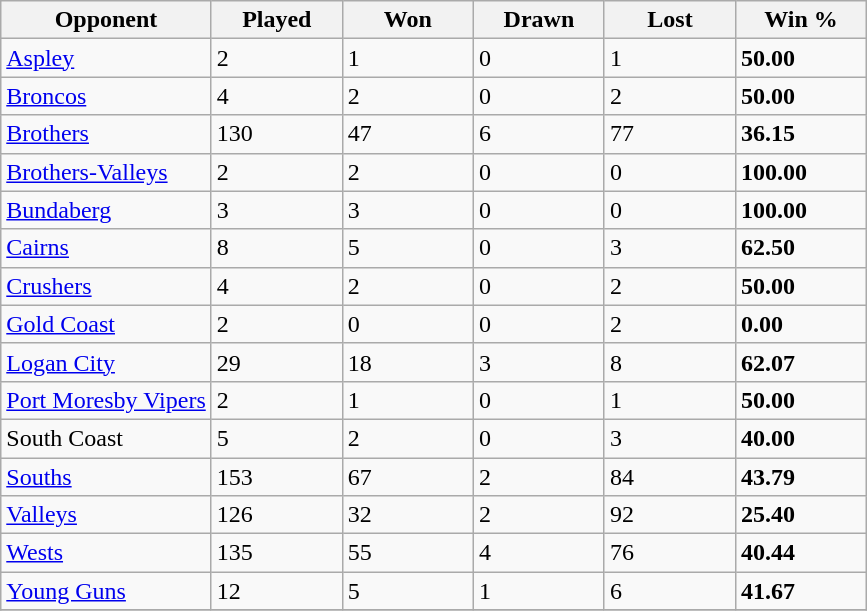<table class="wikitable sortable" style="text-align:left;">
<tr>
<th>Opponent</th>
<th style="width:5em">Played</th>
<th style="width:5em">Won</th>
<th style="width:5em">Drawn</th>
<th style="width:5em">Lost</th>
<th style="width:5em">Win %</th>
</tr>
<tr>
<td> <a href='#'>Aspley</a></td>
<td>2</td>
<td>1</td>
<td>0</td>
<td>1</td>
<td><strong>50.00</strong></td>
</tr>
<tr>
<td> <a href='#'>Broncos</a></td>
<td>4</td>
<td>2</td>
<td>0</td>
<td>2</td>
<td><strong>50.00</strong></td>
</tr>
<tr>
<td> <a href='#'>Brothers</a></td>
<td>130</td>
<td>47</td>
<td>6</td>
<td>77</td>
<td><strong>36.15</strong></td>
</tr>
<tr>
<td> <a href='#'>Brothers-Valleys</a></td>
<td>2</td>
<td>2</td>
<td>0</td>
<td>0</td>
<td><strong>100.00</strong></td>
</tr>
<tr>
<td> <a href='#'>Bundaberg</a></td>
<td>3</td>
<td>3</td>
<td>0</td>
<td>0</td>
<td><strong>100.00</strong></td>
</tr>
<tr>
<td> <a href='#'>Cairns</a></td>
<td>8</td>
<td>5</td>
<td>0</td>
<td>3</td>
<td><strong>62.50</strong></td>
</tr>
<tr>
<td> <a href='#'>Crushers</a></td>
<td>4</td>
<td>2</td>
<td>0</td>
<td>2</td>
<td><strong>50.00</strong></td>
</tr>
<tr>
<td> <a href='#'>Gold Coast</a></td>
<td>2</td>
<td>0</td>
<td>0</td>
<td>2</td>
<td><strong>0.00</strong></td>
</tr>
<tr>
<td> <a href='#'>Logan City</a></td>
<td>29</td>
<td>18</td>
<td>3</td>
<td>8</td>
<td><strong>62.07</strong></td>
</tr>
<tr>
<td> <a href='#'>Port Moresby Vipers</a></td>
<td>2</td>
<td>1</td>
<td>0</td>
<td>1</td>
<td><strong>50.00</strong></td>
</tr>
<tr>
<td>South Coast</td>
<td>5</td>
<td>2</td>
<td>0</td>
<td>3</td>
<td><strong>40.00</strong></td>
</tr>
<tr>
<td> <a href='#'>Souths</a></td>
<td>153</td>
<td>67</td>
<td>2</td>
<td>84</td>
<td><strong>43.79</strong></td>
</tr>
<tr>
<td> <a href='#'>Valleys</a></td>
<td>126</td>
<td>32</td>
<td>2</td>
<td>92</td>
<td><strong>25.40</strong></td>
</tr>
<tr>
<td> <a href='#'>Wests</a></td>
<td>135</td>
<td>55</td>
<td>4</td>
<td>76</td>
<td><strong>40.44</strong></td>
</tr>
<tr>
<td> <a href='#'>Young Guns</a></td>
<td>12</td>
<td>5</td>
<td>1</td>
<td>6</td>
<td><strong>41.67</strong></td>
</tr>
<tr class="sortbottom">
</tr>
</table>
